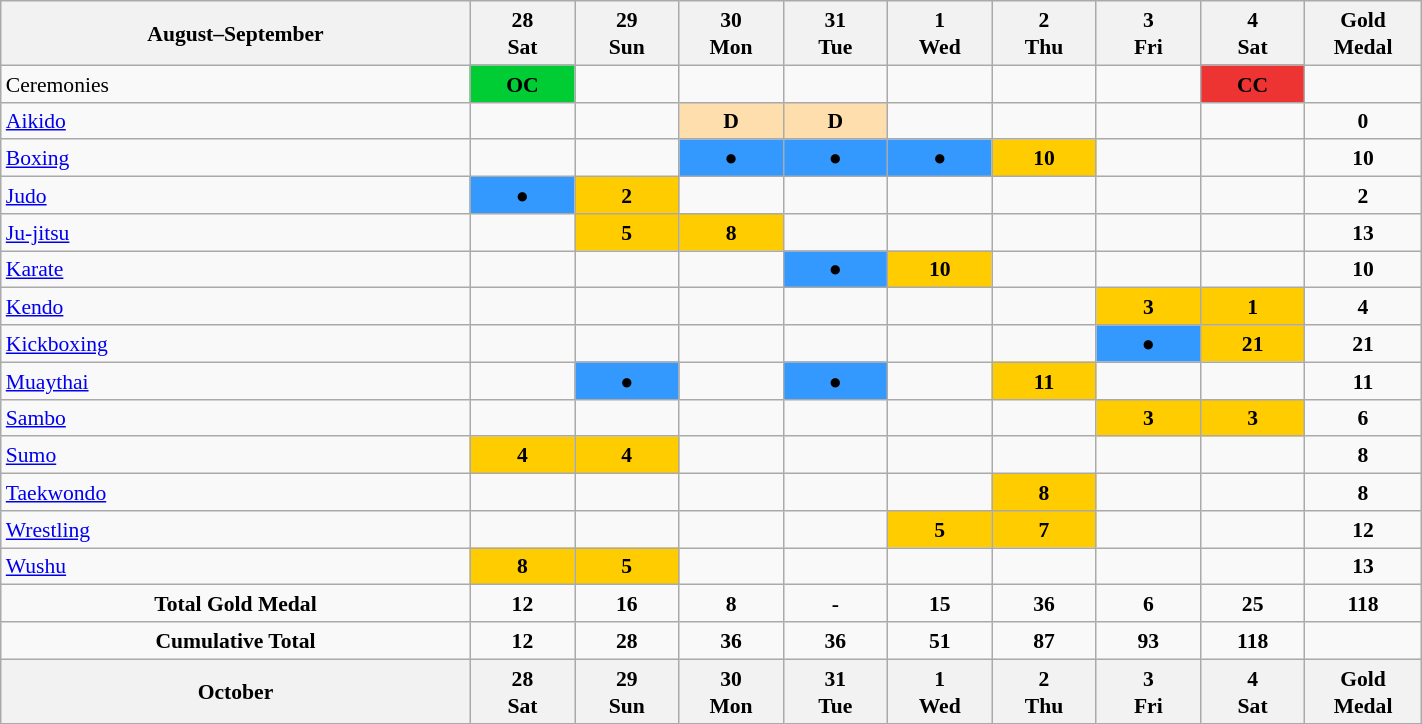<table class="wikitable" style="margin:0.5em auto; font-size:90%; line-height:1.25em;width:75%;">
<tr>
<th style="width:18%;">August–September</th>
<th style="width:4%;">28<br>Sat</th>
<th style="width:4%;">29<br>Sun</th>
<th style="width:4%;">30<br>Mon</th>
<th style="width:4%;">31<br>Tue</th>
<th style="width:4%;">1<br>Wed</th>
<th style="width:4%;">2<br>Thu</th>
<th style="width:4%;">3<br>Fri</th>
<th style="width:4%;">4<br>Sat</th>
<th style="width:4%;">Gold Medal</th>
</tr>
<tr align="center">
<td align="left">Ceremonies</td>
<td bgcolor="#00cc33" align="center"><strong>OC</strong></td>
<td></td>
<td></td>
<td></td>
<td></td>
<td></td>
<td></td>
<td bgcolor="#ee3333" align="center"><strong>CC</strong></td>
<td></td>
</tr>
<tr align="center">
<td align="left"> <a href='#'>Aikido</a></td>
<td></td>
<td></td>
<td bgcolor="#ffdead"><strong>D</strong></td>
<td bgcolor="#ffdead"><strong>D</strong></td>
<td></td>
<td></td>
<td></td>
<td></td>
<td><strong>0</strong></td>
</tr>
<tr align="center">
<td align="left"> <a href='#'>Boxing</a></td>
<td></td>
<td></td>
<td bgcolor="#3399ff">●</td>
<td bgcolor="#3399ff">●</td>
<td bgcolor="#3399ff">●</td>
<td bgcolor="#ffcc00"><strong>10</strong></td>
<td></td>
<td></td>
<td><strong>10</strong></td>
</tr>
<tr align="center">
<td align="left"> <a href='#'>Judo</a></td>
<td bgcolor="#3399ff">●</td>
<td bgcolor="#ffcc00"><strong>2</strong></td>
<td></td>
<td></td>
<td></td>
<td></td>
<td></td>
<td></td>
<td><strong>2</strong></td>
</tr>
<tr align="center">
<td align="left"> <a href='#'>Ju-jitsu</a></td>
<td></td>
<td bgcolor="#ffcc00"><strong>5</strong></td>
<td bgcolor="#ffcc00"><strong>8</strong></td>
<td></td>
<td></td>
<td></td>
<td></td>
<td></td>
<td><strong>13</strong></td>
</tr>
<tr align="center">
<td align="left"> <a href='#'>Karate</a></td>
<td></td>
<td></td>
<td></td>
<td bgcolor="#3399ff">●</td>
<td bgcolor="#ffcc00"><strong>10</strong></td>
<td></td>
<td></td>
<td></td>
<td><strong>10</strong></td>
</tr>
<tr align="center">
<td align="left"> <a href='#'>Kendo</a></td>
<td></td>
<td></td>
<td></td>
<td></td>
<td></td>
<td></td>
<td bgcolor="#ffcc00"><strong>3</strong></td>
<td bgcolor="#ffcc00"><strong>1</strong></td>
<td><strong>4</strong></td>
</tr>
<tr align="center">
<td align="left"> <a href='#'>Kickboxing</a></td>
<td></td>
<td></td>
<td></td>
<td></td>
<td></td>
<td></td>
<td bgcolor="#3399ff">●</td>
<td bgcolor="#ffcc00"><strong>21</strong></td>
<td><strong>21</strong></td>
</tr>
<tr align="center">
<td align="left"> <a href='#'>Muaythai</a></td>
<td></td>
<td bgcolor="#3399ff">●</td>
<td></td>
<td bgcolor="#3399ff">●</td>
<td></td>
<td bgcolor="#ffcc00"><strong>11</strong></td>
<td></td>
<td></td>
<td><strong>11</strong></td>
</tr>
<tr align="center">
<td align="left"> <a href='#'>Sambo</a></td>
<td></td>
<td></td>
<td></td>
<td></td>
<td></td>
<td></td>
<td bgcolor="#ffcc00"><strong>3</strong></td>
<td bgcolor="#ffcc00"><strong>3</strong></td>
<td><strong>6</strong></td>
</tr>
<tr align="center">
<td align="left"> <a href='#'>Sumo</a></td>
<td bgcolor="#ffcc00"><strong>4</strong></td>
<td bgcolor="#ffcc00"><strong>4</strong></td>
<td></td>
<td></td>
<td></td>
<td></td>
<td></td>
<td></td>
<td><strong>8</strong></td>
</tr>
<tr align="center">
<td align="left"> <a href='#'>Taekwondo</a></td>
<td></td>
<td></td>
<td></td>
<td></td>
<td></td>
<td bgcolor="#ffcc00"><strong>8</strong></td>
<td></td>
<td></td>
<td><strong>8</strong></td>
</tr>
<tr align="center">
<td align="left"> <a href='#'>Wrestling</a></td>
<td></td>
<td></td>
<td></td>
<td></td>
<td bgcolor="#ffcc00"><strong>5</strong></td>
<td bgcolor="#ffcc00"><strong>7</strong></td>
<td></td>
<td></td>
<td><strong>12</strong></td>
</tr>
<tr align="center">
<td align="left"> <a href='#'>Wushu</a></td>
<td bgcolor="#ffcc00"><strong>8</strong></td>
<td bgcolor="#ffcc00"><strong>5</strong></td>
<td></td>
<td></td>
<td></td>
<td></td>
<td></td>
<td></td>
<td><strong>13</strong></td>
</tr>
<tr align="center">
<td><strong>Total Gold Medal</strong></td>
<td><strong>12</strong></td>
<td><strong>16</strong></td>
<td><strong>8</strong></td>
<td><strong>-</strong></td>
<td><strong>15</strong></td>
<td><strong>36</strong></td>
<td><strong>6</strong></td>
<td><strong>25</strong></td>
<td><strong>118</strong></td>
</tr>
<tr align="center">
<td><strong>Cumulative Total</strong></td>
<td><strong>12</strong></td>
<td><strong>28</strong></td>
<td><strong>36</strong></td>
<td><strong>36</strong></td>
<td><strong>51</strong></td>
<td><strong>87</strong></td>
<td><strong>93</strong></td>
<td><strong>118</strong></td>
<td></td>
</tr>
<tr>
<th style="width:18%;">October</th>
<th style="width:4%;">28<br>Sat</th>
<th style="width:4%;">29<br>Sun</th>
<th style="width:4%;">30<br>Mon</th>
<th style="width:4%;">31<br>Tue</th>
<th style="width:4%;">1<br>Wed</th>
<th style="width:4%;">2<br>Thu</th>
<th style="width:4%;">3<br>Fri</th>
<th style="width:4%;">4<br>Sat</th>
<th style="width:4%;">Gold Medal</th>
</tr>
</table>
